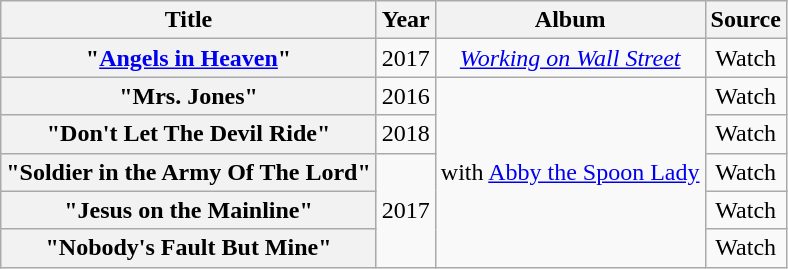<table class="wikitable plainrowheaders" style="text-align: center;">
<tr>
<th scope="col">Title</th>
<th scope="col">Year</th>
<th scope="col">Album</th>
<th scope="col">Source</th>
</tr>
<tr>
<th scope="row">"<a href='#'>Angels in Heaven</a>"</th>
<td>2017</td>
<td><em><a href='#'>Working on Wall Street</a></em></td>
<td>Watch</td>
</tr>
<tr>
<th scope="row">"Mrs. Jones"</th>
<td>2016</td>
<td rowspan="5">with <a href='#'>Abby the Spoon Lady</a></td>
<td>Watch</td>
</tr>
<tr>
<th scope="row">"Don't Let The Devil Ride"</th>
<td>2018</td>
<td>Watch</td>
</tr>
<tr>
<th scope="row">"Soldier in the Army Of The Lord"</th>
<td rowspan="5">2017</td>
<td>Watch</td>
</tr>
<tr>
<th scope="row">"Jesus on the Mainline"</th>
<td>Watch</td>
</tr>
<tr>
<th scope="row">"Nobody's Fault But Mine"</th>
<td>Watch</td>
</tr>
</table>
